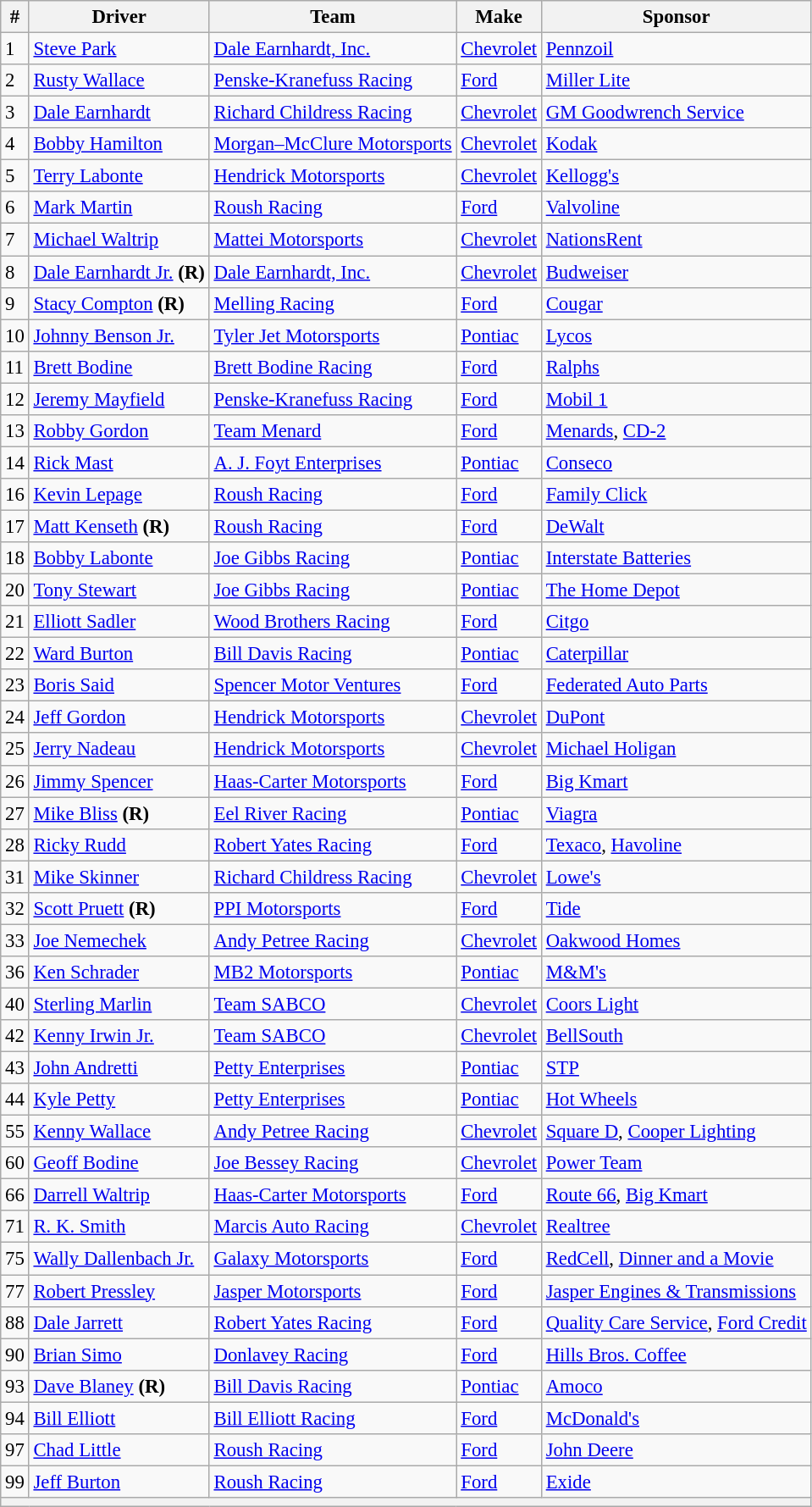<table class="wikitable" style="font-size:95%">
<tr>
<th>#</th>
<th>Driver</th>
<th>Team</th>
<th>Make</th>
<th>Sponsor</th>
</tr>
<tr>
<td>1</td>
<td><a href='#'>Steve Park</a></td>
<td><a href='#'>Dale Earnhardt, Inc.</a></td>
<td><a href='#'>Chevrolet</a></td>
<td><a href='#'>Pennzoil</a></td>
</tr>
<tr>
<td>2</td>
<td><a href='#'>Rusty Wallace</a></td>
<td><a href='#'>Penske-Kranefuss Racing</a></td>
<td><a href='#'>Ford</a></td>
<td><a href='#'>Miller Lite</a></td>
</tr>
<tr>
<td>3</td>
<td><a href='#'>Dale Earnhardt</a></td>
<td><a href='#'>Richard Childress Racing</a></td>
<td><a href='#'>Chevrolet</a></td>
<td><a href='#'>GM Goodwrench Service</a></td>
</tr>
<tr>
<td>4</td>
<td><a href='#'>Bobby Hamilton</a></td>
<td><a href='#'>Morgan–McClure Motorsports</a></td>
<td><a href='#'>Chevrolet</a></td>
<td><a href='#'>Kodak</a></td>
</tr>
<tr>
<td>5</td>
<td><a href='#'>Terry Labonte</a></td>
<td><a href='#'>Hendrick Motorsports</a></td>
<td><a href='#'>Chevrolet</a></td>
<td><a href='#'>Kellogg's</a></td>
</tr>
<tr>
<td>6</td>
<td><a href='#'>Mark Martin</a></td>
<td><a href='#'>Roush Racing</a></td>
<td><a href='#'>Ford</a></td>
<td><a href='#'>Valvoline</a></td>
</tr>
<tr>
<td>7</td>
<td><a href='#'>Michael Waltrip</a></td>
<td><a href='#'>Mattei Motorsports</a></td>
<td><a href='#'>Chevrolet</a></td>
<td><a href='#'>NationsRent</a></td>
</tr>
<tr>
<td>8</td>
<td><a href='#'>Dale Earnhardt Jr.</a> <strong>(R)</strong></td>
<td><a href='#'>Dale Earnhardt, Inc.</a></td>
<td><a href='#'>Chevrolet</a></td>
<td><a href='#'>Budweiser</a></td>
</tr>
<tr>
<td>9</td>
<td><a href='#'>Stacy Compton</a> <strong>(R)</strong></td>
<td><a href='#'>Melling Racing</a></td>
<td><a href='#'>Ford</a></td>
<td><a href='#'>Cougar</a></td>
</tr>
<tr>
<td>10</td>
<td><a href='#'>Johnny Benson Jr.</a></td>
<td><a href='#'>Tyler Jet Motorsports</a></td>
<td><a href='#'>Pontiac</a></td>
<td><a href='#'>Lycos</a></td>
</tr>
<tr>
<td>11</td>
<td><a href='#'>Brett Bodine</a></td>
<td><a href='#'>Brett Bodine Racing</a></td>
<td><a href='#'>Ford</a></td>
<td><a href='#'>Ralphs</a></td>
</tr>
<tr>
<td>12</td>
<td><a href='#'>Jeremy Mayfield</a></td>
<td><a href='#'>Penske-Kranefuss Racing</a></td>
<td><a href='#'>Ford</a></td>
<td><a href='#'>Mobil 1</a></td>
</tr>
<tr>
<td>13</td>
<td><a href='#'>Robby Gordon</a></td>
<td><a href='#'>Team Menard</a></td>
<td><a href='#'>Ford</a></td>
<td><a href='#'>Menards</a>, <a href='#'>CD-2</a></td>
</tr>
<tr>
<td>14</td>
<td><a href='#'>Rick Mast</a></td>
<td><a href='#'>A. J. Foyt Enterprises</a></td>
<td><a href='#'>Pontiac</a></td>
<td><a href='#'>Conseco</a></td>
</tr>
<tr>
<td>16</td>
<td><a href='#'>Kevin Lepage</a></td>
<td><a href='#'>Roush Racing</a></td>
<td><a href='#'>Ford</a></td>
<td><a href='#'>Family Click</a></td>
</tr>
<tr>
<td>17</td>
<td><a href='#'>Matt Kenseth</a> <strong>(R)</strong></td>
<td><a href='#'>Roush Racing</a></td>
<td><a href='#'>Ford</a></td>
<td><a href='#'>DeWalt</a></td>
</tr>
<tr>
<td>18</td>
<td><a href='#'>Bobby Labonte</a></td>
<td><a href='#'>Joe Gibbs Racing</a></td>
<td><a href='#'>Pontiac</a></td>
<td><a href='#'>Interstate Batteries</a></td>
</tr>
<tr>
<td>20</td>
<td><a href='#'>Tony Stewart</a></td>
<td><a href='#'>Joe Gibbs Racing</a></td>
<td><a href='#'>Pontiac</a></td>
<td><a href='#'>The Home Depot</a></td>
</tr>
<tr>
<td>21</td>
<td><a href='#'>Elliott Sadler</a></td>
<td><a href='#'>Wood Brothers Racing</a></td>
<td><a href='#'>Ford</a></td>
<td><a href='#'>Citgo</a></td>
</tr>
<tr>
<td>22</td>
<td><a href='#'>Ward Burton</a></td>
<td><a href='#'>Bill Davis Racing</a></td>
<td><a href='#'>Pontiac</a></td>
<td><a href='#'>Caterpillar</a></td>
</tr>
<tr>
<td>23</td>
<td><a href='#'>Boris Said</a></td>
<td><a href='#'>Spencer Motor Ventures</a></td>
<td><a href='#'>Ford</a></td>
<td><a href='#'>Federated Auto Parts</a></td>
</tr>
<tr>
<td>24</td>
<td><a href='#'>Jeff Gordon</a></td>
<td><a href='#'>Hendrick Motorsports</a></td>
<td><a href='#'>Chevrolet</a></td>
<td><a href='#'>DuPont</a></td>
</tr>
<tr>
<td>25</td>
<td><a href='#'>Jerry Nadeau</a></td>
<td><a href='#'>Hendrick Motorsports</a></td>
<td><a href='#'>Chevrolet</a></td>
<td><a href='#'>Michael Holigan</a></td>
</tr>
<tr>
<td>26</td>
<td><a href='#'>Jimmy Spencer</a></td>
<td><a href='#'>Haas-Carter Motorsports</a></td>
<td><a href='#'>Ford</a></td>
<td><a href='#'>Big Kmart</a></td>
</tr>
<tr>
<td>27</td>
<td><a href='#'>Mike Bliss</a> <strong>(R)</strong></td>
<td><a href='#'>Eel River Racing</a></td>
<td><a href='#'>Pontiac</a></td>
<td><a href='#'>Viagra</a></td>
</tr>
<tr>
<td>28</td>
<td><a href='#'>Ricky Rudd</a></td>
<td><a href='#'>Robert Yates Racing</a></td>
<td><a href='#'>Ford</a></td>
<td><a href='#'>Texaco</a>, <a href='#'>Havoline</a></td>
</tr>
<tr>
<td>31</td>
<td><a href='#'>Mike Skinner</a></td>
<td><a href='#'>Richard Childress Racing</a></td>
<td><a href='#'>Chevrolet</a></td>
<td><a href='#'>Lowe's</a></td>
</tr>
<tr>
<td>32</td>
<td><a href='#'>Scott Pruett</a> <strong>(R)</strong></td>
<td><a href='#'>PPI Motorsports</a></td>
<td><a href='#'>Ford</a></td>
<td><a href='#'>Tide</a></td>
</tr>
<tr>
<td>33</td>
<td><a href='#'>Joe Nemechek</a></td>
<td><a href='#'>Andy Petree Racing</a></td>
<td><a href='#'>Chevrolet</a></td>
<td><a href='#'>Oakwood Homes</a></td>
</tr>
<tr>
<td>36</td>
<td><a href='#'>Ken Schrader</a></td>
<td><a href='#'>MB2 Motorsports</a></td>
<td><a href='#'>Pontiac</a></td>
<td><a href='#'>M&M's</a></td>
</tr>
<tr>
<td>40</td>
<td><a href='#'>Sterling Marlin</a></td>
<td><a href='#'>Team SABCO</a></td>
<td><a href='#'>Chevrolet</a></td>
<td><a href='#'>Coors Light</a></td>
</tr>
<tr>
<td>42</td>
<td><a href='#'>Kenny Irwin Jr.</a></td>
<td><a href='#'>Team SABCO</a></td>
<td><a href='#'>Chevrolet</a></td>
<td><a href='#'>BellSouth</a></td>
</tr>
<tr>
<td>43</td>
<td><a href='#'>John Andretti</a></td>
<td><a href='#'>Petty Enterprises</a></td>
<td><a href='#'>Pontiac</a></td>
<td><a href='#'>STP</a></td>
</tr>
<tr>
<td>44</td>
<td><a href='#'>Kyle Petty</a></td>
<td><a href='#'>Petty Enterprises</a></td>
<td><a href='#'>Pontiac</a></td>
<td><a href='#'>Hot Wheels</a></td>
</tr>
<tr>
<td>55</td>
<td><a href='#'>Kenny Wallace</a></td>
<td><a href='#'>Andy Petree Racing</a></td>
<td><a href='#'>Chevrolet</a></td>
<td><a href='#'>Square D</a>, <a href='#'>Cooper Lighting</a></td>
</tr>
<tr>
<td>60</td>
<td><a href='#'>Geoff Bodine</a></td>
<td><a href='#'>Joe Bessey Racing</a></td>
<td><a href='#'>Chevrolet</a></td>
<td><a href='#'>Power Team</a></td>
</tr>
<tr>
<td>66</td>
<td><a href='#'>Darrell Waltrip</a></td>
<td><a href='#'>Haas-Carter Motorsports</a></td>
<td><a href='#'>Ford</a></td>
<td><a href='#'>Route 66</a>, <a href='#'>Big Kmart</a></td>
</tr>
<tr>
<td>71</td>
<td><a href='#'>R. K. Smith</a></td>
<td><a href='#'>Marcis Auto Racing</a></td>
<td><a href='#'>Chevrolet</a></td>
<td><a href='#'>Realtree</a></td>
</tr>
<tr>
<td>75</td>
<td><a href='#'>Wally Dallenbach Jr.</a></td>
<td><a href='#'>Galaxy Motorsports</a></td>
<td><a href='#'>Ford</a></td>
<td><a href='#'>RedCell</a>, <a href='#'>Dinner and a Movie</a></td>
</tr>
<tr>
<td>77</td>
<td><a href='#'>Robert Pressley</a></td>
<td><a href='#'>Jasper Motorsports</a></td>
<td><a href='#'>Ford</a></td>
<td><a href='#'>Jasper Engines & Transmissions</a></td>
</tr>
<tr>
<td>88</td>
<td><a href='#'>Dale Jarrett</a></td>
<td><a href='#'>Robert Yates Racing</a></td>
<td><a href='#'>Ford</a></td>
<td><a href='#'>Quality Care Service</a>, <a href='#'>Ford Credit</a></td>
</tr>
<tr>
<td>90</td>
<td><a href='#'>Brian Simo</a></td>
<td><a href='#'>Donlavey Racing</a></td>
<td><a href='#'>Ford</a></td>
<td><a href='#'>Hills Bros. Coffee</a></td>
</tr>
<tr>
<td>93</td>
<td><a href='#'>Dave Blaney</a> <strong>(R)</strong></td>
<td><a href='#'>Bill Davis Racing</a></td>
<td><a href='#'>Pontiac</a></td>
<td><a href='#'>Amoco</a></td>
</tr>
<tr>
<td>94</td>
<td><a href='#'>Bill Elliott</a></td>
<td><a href='#'>Bill Elliott Racing</a></td>
<td><a href='#'>Ford</a></td>
<td><a href='#'>McDonald's</a></td>
</tr>
<tr>
<td>97</td>
<td><a href='#'>Chad Little</a></td>
<td><a href='#'>Roush Racing</a></td>
<td><a href='#'>Ford</a></td>
<td><a href='#'>John Deere</a></td>
</tr>
<tr>
<td>99</td>
<td><a href='#'>Jeff Burton</a></td>
<td><a href='#'>Roush Racing</a></td>
<td><a href='#'>Ford</a></td>
<td><a href='#'>Exide</a></td>
</tr>
<tr>
<th colspan="5"></th>
</tr>
</table>
